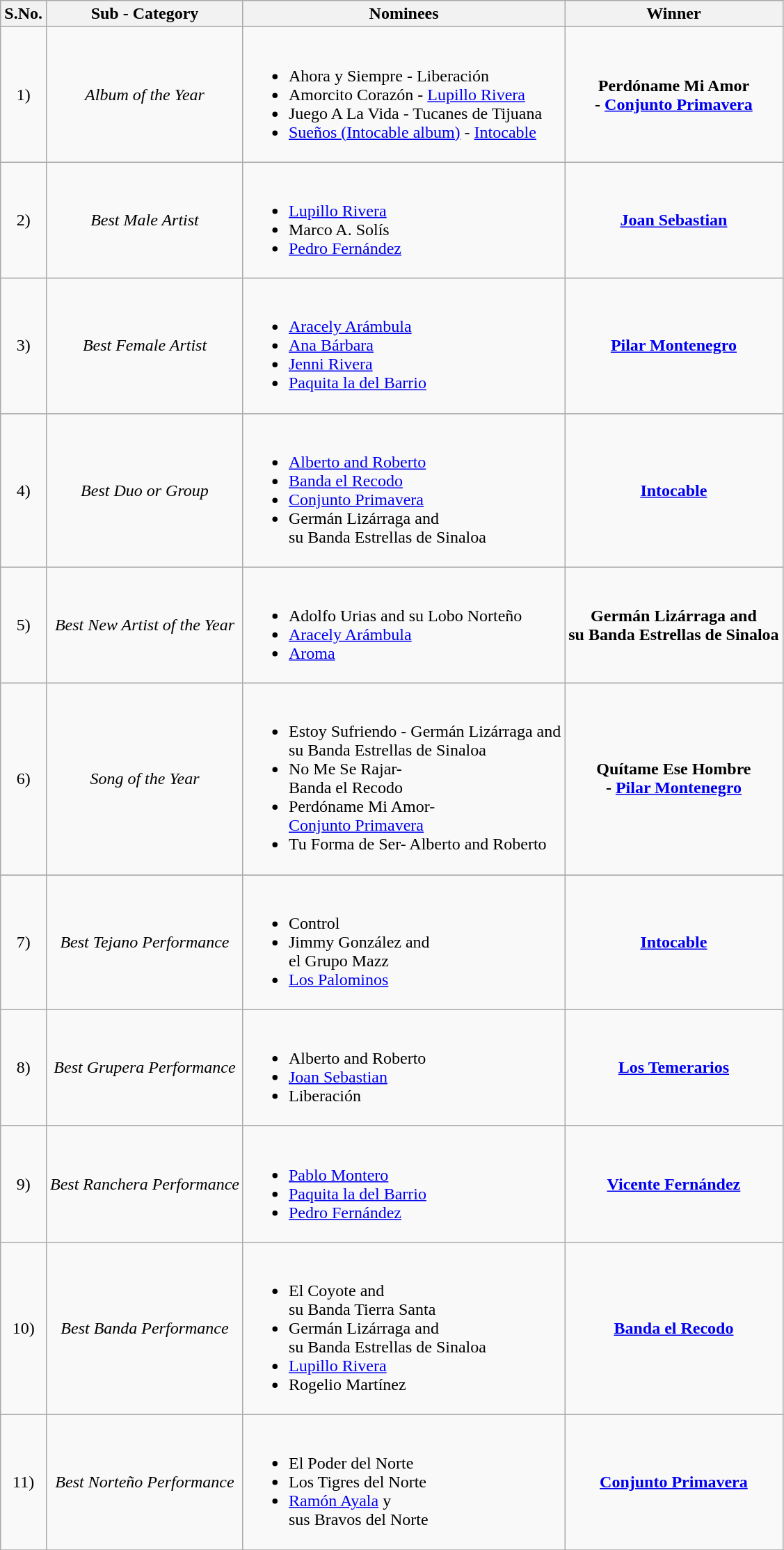<table class="wikitable">
<tr>
<th>S.No.</th>
<th>Sub - Category</th>
<th>Nominees</th>
<th>Winner</th>
</tr>
<tr>
<td align="center">1)</td>
<td rowspan="1" align="center"><em>Album of the Year</em></td>
<td><br><ul><li>Ahora y Siempre - Liberación</li><li>Amorcito Corazón - <a href='#'>Lupillo Rivera</a></li><li>Juego A La Vida - Tucanes de Tijuana</li><li><a href='#'>Sueños (Intocable album)</a> - <a href='#'>Intocable</a></li></ul></td>
<td align="center"><strong>Perdóname Mi Amor <br>- <a href='#'>Conjunto Primavera</a><br></strong></td>
</tr>
<tr>
<td align="center">2)</td>
<td rowspan="1" align="center"><em>Best Male Artist</em></td>
<td><br><ul><li><a href='#'>Lupillo Rivera</a></li><li>Marco A. Solís</li><li><a href='#'>Pedro Fernández</a></li></ul></td>
<td align="center"><strong><a href='#'>Joan Sebastian</a></strong></td>
</tr>
<tr>
<td align="center">3)</td>
<td rowspan="1" align="center"><em>Best Female Artist</em></td>
<td><br><ul><li><a href='#'>Aracely Arámbula</a></li><li><a href='#'>Ana Bárbara</a></li><li><a href='#'>Jenni Rivera</a></li><li><a href='#'>Paquita la del Barrio</a></li></ul></td>
<td align="center"><strong><a href='#'>Pilar Montenegro</a></strong></td>
</tr>
<tr>
<td align="center">4)</td>
<td rowspan="1" align="center"><em>Best Duo or Group</em></td>
<td><br><ul><li><a href='#'>Alberto and Roberto</a></li><li><a href='#'>Banda el Recodo</a></li><li><a href='#'>Conjunto Primavera</a></li><li>Germán Lizárraga and <br>su Banda Estrellas de Sinaloa</li></ul></td>
<td align="center"><strong><a href='#'>Intocable</a></strong></td>
</tr>
<tr>
<td align="center">5)</td>
<td rowspan="1" align="center"><em>Best New Artist of the Year</em></td>
<td><br><ul><li>Adolfo Urias and su Lobo Norteño</li><li><a href='#'>Aracely Arámbula</a></li><li><a href='#'>Aroma</a></li></ul></td>
<td align="center"><strong>Germán Lizárraga and <br>su Banda Estrellas de Sinaloa<br></strong></td>
</tr>
<tr>
<td align="center">6)</td>
<td rowspan="1" align="center"><em>Song of the Year</em></td>
<td><br><ul><li>Estoy Sufriendo - Germán Lizárraga and <br>su Banda Estrellas de Sinaloa</li><li>No Me Se Rajar- <br>Banda el Recodo</li><li>Perdóname Mi Amor- <br><a href='#'>Conjunto Primavera</a></li><li>Tu Forma de Ser-  Alberto and Roberto</li></ul></td>
<td align="center"><strong> Quítame Ese Hombre<br>- <a href='#'>Pilar Montenegro</a><br></strong></td>
</tr>
<tr>
</tr>
<tr>
<td align="center">7)</td>
<td rowspan="1" align="center"><em>Best Tejano Performance</em></td>
<td><br><ul><li>Control</li><li>Jimmy González and <br>el Grupo Mazz</li><li><a href='#'>Los Palominos</a></li></ul></td>
<td align="center"><strong><a href='#'>Intocable</a></strong></td>
</tr>
<tr>
<td align="center">8)</td>
<td rowspan="1" align="center"><em>Best Grupera Performance</em></td>
<td><br><ul><li>Alberto and Roberto</li><li><a href='#'>Joan Sebastian</a></li><li>Liberación</li></ul></td>
<td align="center"><strong><a href='#'>Los Temerarios</a></strong></td>
</tr>
<tr>
<td align="center">9)</td>
<td rowspan="1" align="center"><em>Best Ranchera Performance</em></td>
<td><br><ul><li><a href='#'>Pablo Montero</a></li><li><a href='#'>Paquita la del Barrio</a></li><li><a href='#'>Pedro Fernández</a></li></ul></td>
<td align="center"><strong><a href='#'>Vicente Fernández</a></strong></td>
</tr>
<tr>
<td align="center">10)</td>
<td rowspan="1" align="center"><em>Best Banda Performance</em></td>
<td><br><ul><li>El Coyote and <br>su Banda Tierra Santa</li><li>Germán Lizárraga and <br>su Banda Estrellas de Sinaloa</li><li><a href='#'>Lupillo Rivera</a></li><li>Rogelio Martínez</li></ul></td>
<td align="center"><strong><a href='#'>Banda el Recodo</a></strong></td>
</tr>
<tr>
<td align="center">11)</td>
<td rowspan="1" align="center"><em>Best Norteño Performance</em></td>
<td><br><ul><li>El Poder del Norte</li><li>Los Tigres del Norte</li><li><a href='#'>Ramón Ayala</a> y <br>sus Bravos del Norte</li></ul></td>
<td align="center"><strong><a href='#'>Conjunto Primavera</a></strong></td>
</tr>
<tr>
</tr>
</table>
